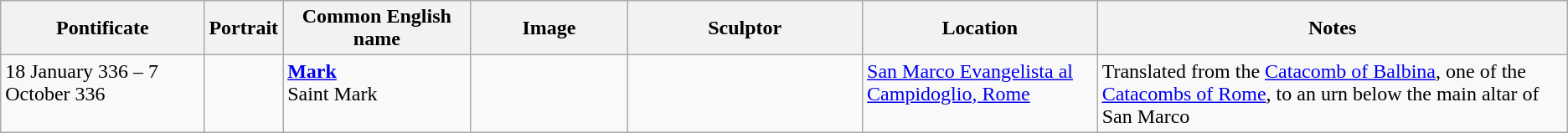<table class=wikitable>
<tr>
<th style="width:13%;">Pontificate</th>
<th style="width:5%;">Portrait</th>
<th style="width:12%;">Common English name</th>
<th>Image</th>
<th style="width:15%;">Sculptor</th>
<th style="width:15%;">Location</th>
<th style="width:30%;">Notes</th>
</tr>
<tr valign="top">
<td>18 January 336 – 7 October 336</td>
<td></td>
<td><strong><a href='#'>Mark</a></strong><br>Saint Mark</td>
<td></td>
<td></td>
<td><a href='#'>San Marco Evangelista al Campidoglio, Rome</a></td>
<td>Translated from the <a href='#'>Catacomb of Balbina</a>, one of the <a href='#'>Catacombs of Rome</a>, to an urn below the main altar of San Marco</td>
</tr>
</table>
